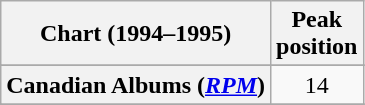<table class="wikitable plainrowheaders sortable" style="text-align:center;">
<tr>
<th scope="col">Chart (1994–1995)</th>
<th scope="col">Peak<br>position</th>
</tr>
<tr>
</tr>
<tr>
</tr>
<tr>
</tr>
<tr>
</tr>
<tr>
<th scope="row">Canadian Albums (<em><a href='#'>RPM</a></em>)</th>
<td>14</td>
</tr>
<tr>
</tr>
<tr>
</tr>
<tr>
</tr>
<tr>
</tr>
<tr>
</tr>
<tr>
</tr>
<tr>
</tr>
<tr>
</tr>
<tr>
</tr>
<tr>
</tr>
<tr>
</tr>
</table>
